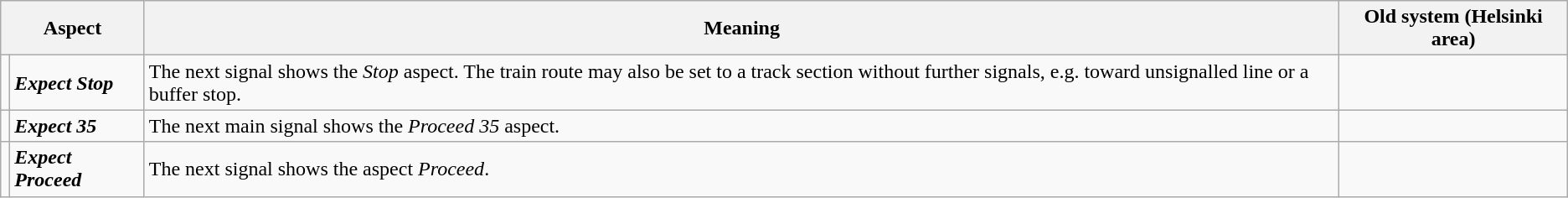<table class="wikitable">
<tr>
<th colspan="2">Aspect</th>
<th>Meaning</th>
<th>Old system (Helsinki area)</th>
</tr>
<tr>
<td></td>
<td><strong><em>Expect Stop</em></strong></td>
<td>The next signal shows the <em>Stop</em> aspect. The train route may also be set to a track section without further signals, e.g. toward unsignalled line or a buffer stop.</td>
<td></td>
</tr>
<tr>
<td></td>
<td><strong><em>Expect 35</em></strong></td>
<td>The next main signal shows the <em>Proceed 35</em> aspect.</td>
<td></td>
</tr>
<tr>
<td></td>
<td><strong><em>Expect Proceed</em></strong></td>
<td>The next signal shows the aspect <em>Proceed</em>.</td>
<td></td>
</tr>
</table>
